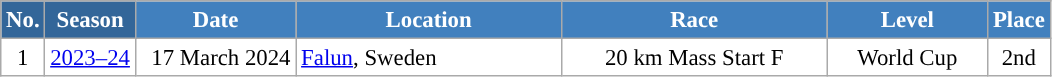<table class="wikitable sortable" style="font-size:95%; text-align:center; border:grey solid 1px; border-collapse:collapse; background:#ffffff;">
<tr style="background:#efefef;">
<th style="background-color:#369; color:white;">No.</th>
<th style="background-color:#369; color:white;">Season</th>
<th style="background-color:#4180be; color:white; width:100px;">Date</th>
<th style="background-color:#4180be; color:white; width:170px;">Location</th>
<th style="background-color:#4180be; color:white; width:170px;">Race</th>
<th style="background-color:#4180be; color:white; width:100px;">Level</th>
<th style="background-color:#4180be; color:white;">Place</th>
</tr>
<tr>
<td align=center>1</td>
<td align="center"><a href='#'>2023–24</a></td>
<td align=right>17 March 2024</td>
<td align=left> <a href='#'>Falun</a>, Sweden</td>
<td>20 km Mass Start F</td>
<td>World Cup</td>
<td>2nd</td>
</tr>
</table>
